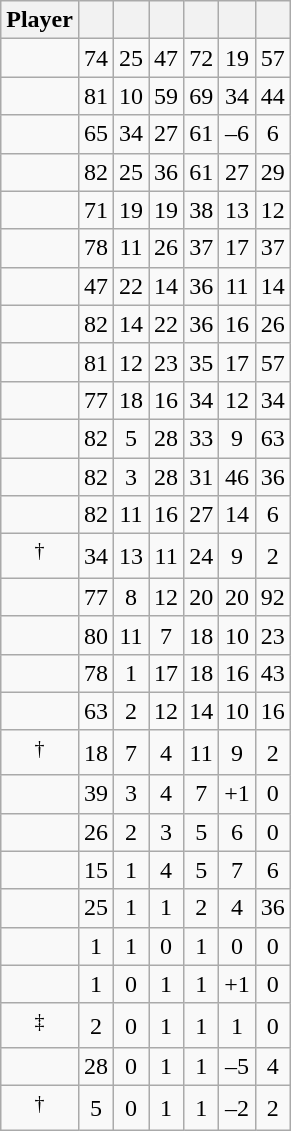<table class="wikitable sortable" style="text-align:center;">
<tr>
<th>Player</th>
<th></th>
<th></th>
<th></th>
<th></th>
<th data-sort-type="number"></th>
<th></th>
</tr>
<tr>
<td></td>
<td>74</td>
<td>25</td>
<td>47</td>
<td>72</td>
<td>19</td>
<td>57</td>
</tr>
<tr>
<td></td>
<td>81</td>
<td>10</td>
<td>59</td>
<td>69</td>
<td>34</td>
<td>44</td>
</tr>
<tr>
<td></td>
<td>65</td>
<td>34</td>
<td>27</td>
<td>61</td>
<td>–6</td>
<td>6</td>
</tr>
<tr>
<td></td>
<td>82</td>
<td>25</td>
<td>36</td>
<td>61</td>
<td>27</td>
<td>29</td>
</tr>
<tr>
<td></td>
<td>71</td>
<td>19</td>
<td>19</td>
<td>38</td>
<td>13</td>
<td>12</td>
</tr>
<tr>
<td></td>
<td>78</td>
<td>11</td>
<td>26</td>
<td>37</td>
<td>17</td>
<td>37</td>
</tr>
<tr>
<td></td>
<td>47</td>
<td>22</td>
<td>14</td>
<td>36</td>
<td>11</td>
<td>14</td>
</tr>
<tr>
<td></td>
<td>82</td>
<td>14</td>
<td>22</td>
<td>36</td>
<td>16</td>
<td>26</td>
</tr>
<tr>
<td></td>
<td>81</td>
<td>12</td>
<td>23</td>
<td>35</td>
<td>17</td>
<td>57</td>
</tr>
<tr>
<td></td>
<td>77</td>
<td>18</td>
<td>16</td>
<td>34</td>
<td>12</td>
<td>34</td>
</tr>
<tr>
<td></td>
<td>82</td>
<td>5</td>
<td>28</td>
<td>33</td>
<td>9</td>
<td>63</td>
</tr>
<tr>
<td></td>
<td>82</td>
<td>3</td>
<td>28</td>
<td>31</td>
<td>46</td>
<td>36</td>
</tr>
<tr>
<td></td>
<td>82</td>
<td>11</td>
<td>16</td>
<td>27</td>
<td>14</td>
<td>6</td>
</tr>
<tr>
<td><sup>†</sup></td>
<td>34</td>
<td>13</td>
<td>11</td>
<td>24</td>
<td>9</td>
<td>2</td>
</tr>
<tr>
<td></td>
<td>77</td>
<td>8</td>
<td>12</td>
<td>20</td>
<td>20</td>
<td>92</td>
</tr>
<tr>
<td></td>
<td>80</td>
<td>11</td>
<td>7</td>
<td>18</td>
<td>10</td>
<td>23</td>
</tr>
<tr>
<td></td>
<td>78</td>
<td>1</td>
<td>17</td>
<td>18</td>
<td>16</td>
<td>43</td>
</tr>
<tr>
<td></td>
<td>63</td>
<td>2</td>
<td>12</td>
<td>14</td>
<td>10</td>
<td>16</td>
</tr>
<tr>
<td><sup>†</sup></td>
<td>18</td>
<td>7</td>
<td>4</td>
<td>11</td>
<td>9</td>
<td>2</td>
</tr>
<tr>
<td></td>
<td>39</td>
<td>3</td>
<td>4</td>
<td>7</td>
<td>+1</td>
<td>0</td>
</tr>
<tr>
<td></td>
<td>26</td>
<td>2</td>
<td>3</td>
<td>5</td>
<td>6</td>
<td>0</td>
</tr>
<tr>
<td></td>
<td>15</td>
<td>1</td>
<td>4</td>
<td>5</td>
<td>7</td>
<td>6</td>
</tr>
<tr>
<td></td>
<td>25</td>
<td>1</td>
<td>1</td>
<td>2</td>
<td>4</td>
<td>36</td>
</tr>
<tr>
<td></td>
<td>1</td>
<td>1</td>
<td>0</td>
<td>1</td>
<td>0</td>
<td>0</td>
</tr>
<tr>
<td></td>
<td>1</td>
<td>0</td>
<td>1</td>
<td>1</td>
<td>+1</td>
<td>0</td>
</tr>
<tr>
<td><sup>‡</sup></td>
<td>2</td>
<td>0</td>
<td>1</td>
<td>1</td>
<td>1</td>
<td>0</td>
</tr>
<tr>
<td></td>
<td>28</td>
<td>0</td>
<td>1</td>
<td>1</td>
<td>–5</td>
<td>4</td>
</tr>
<tr>
<td><sup>†</sup></td>
<td>5</td>
<td>0</td>
<td>1</td>
<td>1</td>
<td>–2</td>
<td>2</td>
</tr>
</table>
